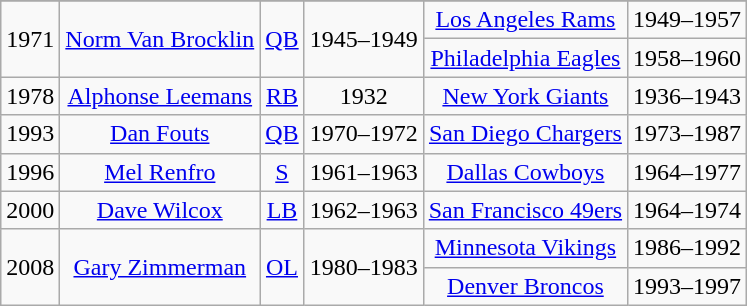<table class="wikitable" style="text-align:center">
<tr>
</tr>
<tr>
<td rowspan="2">1971</td>
<td rowspan="2"><a href='#'>Norm Van Brocklin</a></td>
<td rowspan="2"><a href='#'>QB</a></td>
<td rowspan="2">1945–1949</td>
<td><a href='#'>Los Angeles Rams</a></td>
<td>1949–1957</td>
</tr>
<tr>
<td><a href='#'>Philadelphia Eagles</a></td>
<td>1958–1960</td>
</tr>
<tr>
<td>1978</td>
<td><a href='#'>Alphonse Leemans</a></td>
<td><a href='#'>RB</a></td>
<td>1932</td>
<td><a href='#'>New York Giants</a></td>
<td>1936–1943</td>
</tr>
<tr>
<td>1993</td>
<td><a href='#'>Dan Fouts</a></td>
<td><a href='#'>QB</a></td>
<td>1970–1972</td>
<td><a href='#'>San Diego Chargers</a></td>
<td>1973–1987</td>
</tr>
<tr>
<td>1996</td>
<td><a href='#'>Mel Renfro</a></td>
<td><a href='#'>S</a></td>
<td>1961–1963</td>
<td><a href='#'>Dallas Cowboys</a></td>
<td>1964–1977</td>
</tr>
<tr>
<td>2000</td>
<td><a href='#'>Dave Wilcox</a></td>
<td><a href='#'>LB</a></td>
<td>1962–1963</td>
<td><a href='#'>San Francisco 49ers</a></td>
<td>1964–1974</td>
</tr>
<tr>
<td rowspan="2">2008</td>
<td rowspan="2"><a href='#'>Gary Zimmerman</a></td>
<td rowspan="2"><a href='#'>OL</a></td>
<td rowspan="2">1980–1983</td>
<td><a href='#'>Minnesota Vikings</a></td>
<td>1986–1992</td>
</tr>
<tr>
<td><a href='#'>Denver Broncos</a></td>
<td>1993–1997</td>
</tr>
</table>
